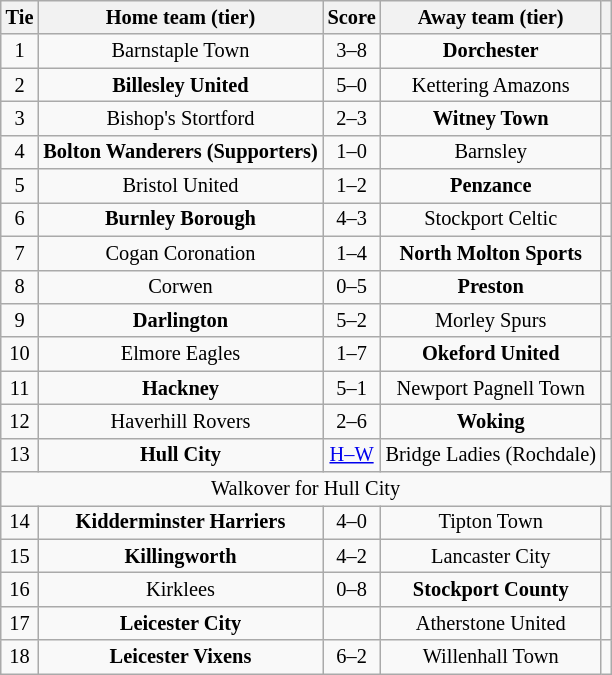<table class="wikitable" style="text-align:center; font-size:85%">
<tr>
<th>Tie</th>
<th>Home team (tier)</th>
<th>Score</th>
<th>Away team (tier)</th>
<th></th>
</tr>
<tr>
<td align="center">1</td>
<td>Barnstaple Town</td>
<td align="center">3–8</td>
<td><strong>Dorchester</strong></td>
<td></td>
</tr>
<tr>
<td align="center">2</td>
<td><strong>Billesley United</strong></td>
<td align="center">5–0</td>
<td>Kettering Amazons</td>
<td></td>
</tr>
<tr>
<td align="center">3</td>
<td>Bishop's Stortford</td>
<td align="center">2–3</td>
<td><strong>Witney Town</strong></td>
<td></td>
</tr>
<tr>
<td align="center">4</td>
<td><strong>Bolton Wanderers (Supporters)</strong></td>
<td align="center">1–0</td>
<td>Barnsley</td>
<td></td>
</tr>
<tr>
<td align="center">5</td>
<td>Bristol United</td>
<td align="center">1–2</td>
<td><strong>Penzance</strong></td>
<td></td>
</tr>
<tr>
<td align="center">6</td>
<td><strong>Burnley Borough</strong></td>
<td align="center">4–3</td>
<td>Stockport Celtic</td>
<td></td>
</tr>
<tr>
<td align="center">7</td>
<td>Cogan Coronation</td>
<td align="center">1–4</td>
<td><strong>North Molton Sports</strong></td>
<td></td>
</tr>
<tr>
<td align="center">8</td>
<td>Corwen</td>
<td align="center">0–5</td>
<td><strong>Preston</strong></td>
<td></td>
</tr>
<tr>
<td align="center">9</td>
<td><strong>Darlington</strong></td>
<td align="center">5–2</td>
<td>Morley Spurs</td>
<td></td>
</tr>
<tr>
<td align="center">10</td>
<td>Elmore Eagles</td>
<td align="center">1–7</td>
<td><strong>Okeford United</strong></td>
<td></td>
</tr>
<tr>
<td align="center">11</td>
<td><strong>Hackney</strong></td>
<td align="center">5–1</td>
<td>Newport Pagnell Town</td>
<td></td>
</tr>
<tr>
<td align="center">12</td>
<td>Haverhill Rovers</td>
<td align="center">2–6</td>
<td><strong>Woking</strong></td>
<td></td>
</tr>
<tr>
<td align="center">13</td>
<td><strong>Hull City</strong></td>
<td align="center"><a href='#'>H–W</a></td>
<td>Bridge Ladies (Rochdale)</td>
<td></td>
</tr>
<tr>
<td colspan="5" align="center">Walkover for Hull City</td>
</tr>
<tr>
<td align="center">14</td>
<td><strong>Kidderminster Harriers</strong></td>
<td align="center">4–0</td>
<td>Tipton Town</td>
<td></td>
</tr>
<tr>
<td align="center">15</td>
<td><strong>Killingworth</strong></td>
<td align="center">4–2</td>
<td>Lancaster City</td>
<td></td>
</tr>
<tr>
<td align="center">16</td>
<td>Kirklees</td>
<td align="center">0–8</td>
<td><strong>Stockport County</strong></td>
<td></td>
</tr>
<tr>
<td align="center">17</td>
<td><strong>Leicester City</strong></td>
<td align="center"></td>
<td>Atherstone United</td>
<td></td>
</tr>
<tr>
<td align="center">18</td>
<td><strong>Leicester Vixens</strong></td>
<td align="center">6–2</td>
<td>Willenhall Town</td>
<td></td>
</tr>
</table>
